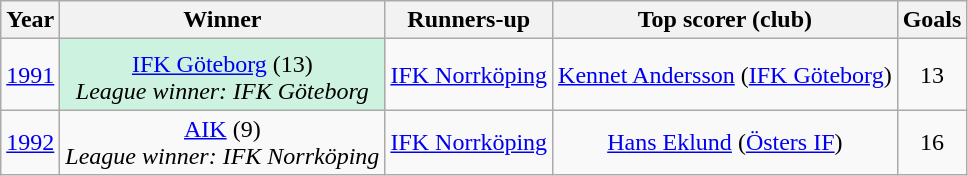<table class="wikitable sortable plainrowheaders" style="text-align: center;">
<tr>
<th>Year</th>
<th>Winner</th>
<th>Runners-up</th>
<th>Top scorer (club)</th>
<th>Goals</th>
</tr>
<tr>
<td><a href='#'>1991</a></td>
<td bgcolor="#CEF2E0" align="center"><a href='#'>IFK Göteborg</a> (13)<sup></sup><br><em>League winner: IFK Göteborg</em></td>
<td><a href='#'>IFK Norrköping</a></td>
<td><a href='#'>Kennet Andersson</a> (<a href='#'>IFK Göteborg</a>)</td>
<td>13</td>
</tr>
<tr>
<td><a href='#'>1992</a></td>
<td><a href='#'>AIK</a> (9)<br><em>League winner: IFK Norrköping</em></td>
<td><a href='#'>IFK Norrköping</a></td>
<td><a href='#'>Hans Eklund</a> (<a href='#'>Östers IF</a>)</td>
<td>16</td>
</tr>
</table>
